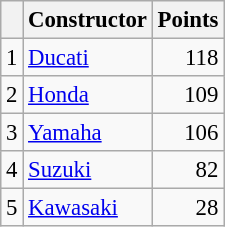<table class="wikitable" style="font-size: 95%;">
<tr>
<th></th>
<th>Constructor</th>
<th>Points</th>
</tr>
<tr>
<td align=center>1</td>
<td> <a href='#'>Ducati</a></td>
<td align=right>118</td>
</tr>
<tr>
<td align=center>2</td>
<td> <a href='#'>Honda</a></td>
<td align=right>109</td>
</tr>
<tr>
<td align=center>3</td>
<td> <a href='#'>Yamaha</a></td>
<td align=right>106</td>
</tr>
<tr>
<td align=center>4</td>
<td> <a href='#'>Suzuki</a></td>
<td align=right>82</td>
</tr>
<tr>
<td align=center>5</td>
<td> <a href='#'>Kawasaki</a></td>
<td align=right>28</td>
</tr>
</table>
